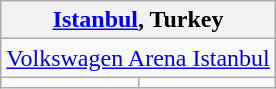<table class="wikitable" style="text-align:center">
<tr>
<th colspan="2"> <a href='#'>Istanbul</a>, Turkey</th>
</tr>
<tr>
<td colspan="2"><a href='#'>Volkswagen Arena Istanbul</a></td>
</tr>
<tr>
<td></td>
<td></td>
</tr>
</table>
